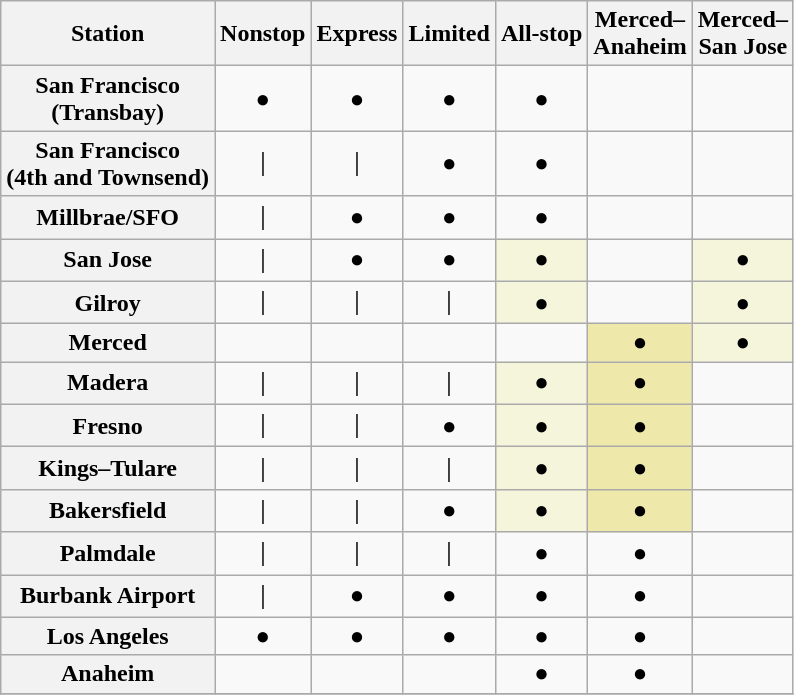<table class="wikitable">
<tr>
<th>Station</th>
<th>Nonstop</th>
<th>Express</th>
<th>Limited</th>
<th>All-stop</th>
<th>Merced–<br>Anaheim</th>
<th>Merced–<br>San Jose</th>
</tr>
<tr>
<th>San Francisco<br>(Transbay)</th>
<td style="text-align:center;">●</td>
<td style="text-align:center;">●</td>
<td style="text-align:center;">●</td>
<td style="text-align:center;">●</td>
<td></td>
<td></td>
</tr>
<tr>
<th>San Francisco<br>(4th and Townsend)</th>
<td style="text-align:center;">｜</td>
<td style="text-align:center;">｜</td>
<td style="text-align:center;">●</td>
<td style="text-align:center;">●</td>
<td></td>
<td></td>
</tr>
<tr>
<th>Millbrae/SFO</th>
<td style="text-align:center;">｜</td>
<td style="text-align:center;">●</td>
<td style="text-align:center;">●</td>
<td style="text-align:center;">●</td>
<td></td>
<td></td>
</tr>
<tr>
<th>San Jose</th>
<td style="text-align:center;">｜</td>
<td style="text-align:center;">●</td>
<td style="text-align:center;">●</td>
<td style="text-align:center; background:#F5F5DC">●</td>
<td></td>
<td style="text-align:center; background:#F5F5DC">●</td>
</tr>
<tr>
<th>Gilroy</th>
<td style="text-align:center;">｜</td>
<td style="text-align:center;">｜</td>
<td style="text-align:center;">｜</td>
<td style="text-align:center; background:#F5F5DC">●</td>
<td style="text-align:center;"></td>
<td style="text-align:center; background:#F5F5DC">●</td>
</tr>
<tr>
<th>Merced</th>
<td></td>
<td></td>
<td></td>
<td style="text-align:center;"></td>
<td style="text-align:center; background:#EEE8AA">●</td>
<td style="text-align:center; background:#F5F5DC">●</td>
</tr>
<tr>
<th>Madera</th>
<td style="text-align:center;">｜</td>
<td style="text-align:center;">｜</td>
<td style="text-align:center;">｜</td>
<td style="text-align:center; background:#F5F5DC">●</td>
<td style="text-align:center; background:#EEE8AA">●</td>
<td></td>
</tr>
<tr>
<th>Fresno</th>
<td style="text-align:center;">｜</td>
<td style="text-align:center;">｜</td>
<td style="text-align:center;">●</td>
<td style="text-align:center; background:#F5F5DC">●</td>
<td style="text-align:center; background:#EEE8AA">●</td>
<td></td>
</tr>
<tr>
<th>Kings–Tulare</th>
<td style="text-align:center;">｜</td>
<td style="text-align:center;">｜</td>
<td style="text-align:center;">｜</td>
<td style="text-align:center; background:#F5F5DC">●</td>
<td style="text-align:center; background:#EEE8AA">●</td>
<td></td>
</tr>
<tr>
<th>Bakersfield</th>
<td style="text-align:center;">｜</td>
<td style="text-align:center;">｜</td>
<td style="text-align:center;">●</td>
<td style="text-align:center; background:#F5F5DC">●</td>
<td style="text-align:center; background:#EEE8AA">●</td>
<td></td>
</tr>
<tr>
<th>Palmdale</th>
<td style="text-align:center;">｜</td>
<td style="text-align:center;">｜</td>
<td style="text-align:center;">｜</td>
<td style="text-align:center;">●</td>
<td style="text-align:center;">●</td>
<td></td>
</tr>
<tr>
<th>Burbank Airport</th>
<td style="text-align:center;">｜</td>
<td style="text-align:center;">●</td>
<td style="text-align:center;">●</td>
<td style="text-align:center;">●</td>
<td style="text-align:center;">●</td>
<td></td>
</tr>
<tr>
<th>Los Angeles</th>
<td style="text-align:center;">●</td>
<td style="text-align:center;">●</td>
<td style="text-align:center;">●</td>
<td style="text-align:center;">●</td>
<td style="text-align:center;">●</td>
<td></td>
</tr>
<tr>
<th>Anaheim</th>
<td style="text-align:center;"></td>
<td style="text-align:center;"></td>
<td style="text-align:center;"></td>
<td style="text-align:center;">●</td>
<td style="text-align:center;">●</td>
<td></td>
</tr>
<tr>
</tr>
</table>
